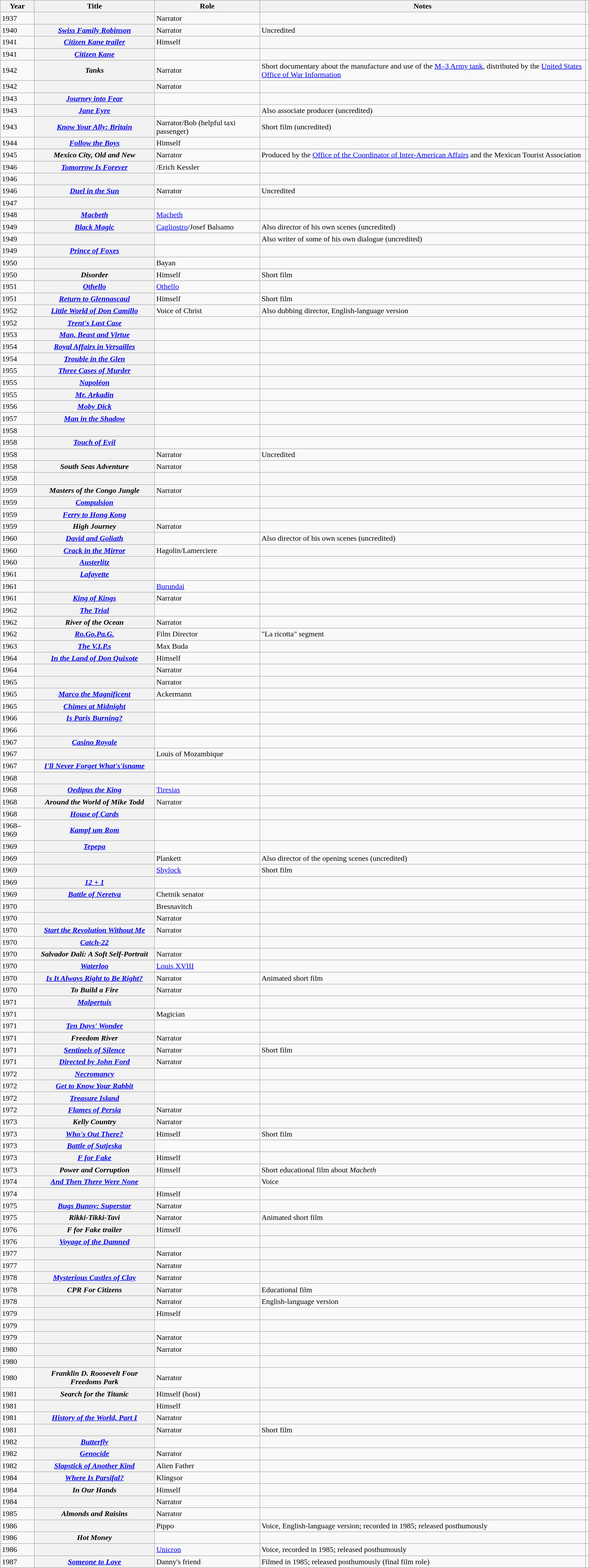<table class="wikitable plainrowheaders sortable">
<tr>
<th scope="col">Year</th>
<th scope="col">Title</th>
<th scope="col">Role</th>
<th scope="col" class="unsortable">Notes</th>
<th scope="col" class="unsortable"></th>
</tr>
<tr>
<td>1937</td>
<th scope=row><em></em></th>
<td>Narrator</td>
<td></td>
<td style="text-align:center;"></td>
</tr>
<tr>
<td>1940</td>
<th scope=row><em><a href='#'>Swiss Family Robinson</a></em></th>
<td>Narrator</td>
<td>Uncredited</td>
<td style="text-align:center;"></td>
</tr>
<tr>
<td>1941</td>
<th scope=row><em><a href='#'>Citizen Kane trailer</a></em></th>
<td>Himself</td>
<td></td>
<td style="text-align:center;"></td>
</tr>
<tr>
<td>1941</td>
<th scope=row><em><a href='#'>Citizen Kane</a></em></th>
<td></td>
<td></td>
<td style="text-align:center;"></td>
</tr>
<tr>
<td>1942</td>
<th scope=row><em>Tanks</em></th>
<td>Narrator</td>
<td>Short documentary about the manufacture and use of the <a href='#'>M–3 Army tank</a>, distributed by the <a href='#'>United States Office of War Information</a></td>
<td style="text-align:center;"></td>
</tr>
<tr>
<td>1942</td>
<th scope=row><em></em></th>
<td>Narrator</td>
<td></td>
<td style="text-align:center;"></td>
</tr>
<tr>
<td>1943</td>
<th scope=row><em><a href='#'>Journey into Fear</a></em></th>
<td></td>
<td></td>
<td style="text-align:center;"></td>
</tr>
<tr>
<td>1943</td>
<th scope=row><em><a href='#'>Jane Eyre</a></em></th>
<td></td>
<td>Also associate producer (uncredited)</td>
<td style="text-align:center;"></td>
</tr>
<tr>
<td>1943</td>
<th scope=row><em><a href='#'>Know Your Ally: Britain</a></em></th>
<td>Narrator/Bob (helpful taxi passenger)</td>
<td>Short film (uncredited)</td>
<td style="text-align:center;"></td>
</tr>
<tr>
<td>1944</td>
<th scope=row><em><a href='#'>Follow the Boys</a></em></th>
<td>Himself</td>
<td></td>
<td style="text-align:center;"></td>
</tr>
<tr>
<td>1945</td>
<th scope=row><em>Mexico City, Old and New</em></th>
<td>Narrator</td>
<td>Produced by the <a href='#'>Office of the Coordinator of Inter-American Affairs</a> and the Mexican Tourist Association</td>
<td style="text-align:center;"></td>
</tr>
<tr>
<td>1946</td>
<th scope=row><em><a href='#'>Tomorrow Is Forever</a></em></th>
<td>/Erich Kessler</td>
<td></td>
<td style="text-align:center;"></td>
</tr>
<tr>
<td>1946</td>
<th scope=row><em></em></th>
<td></td>
<td></td>
<td style="text-align:center;"></td>
</tr>
<tr>
<td>1946</td>
<th scope=row><em><a href='#'>Duel in the Sun</a></em></th>
<td>Narrator</td>
<td>Uncredited</td>
<td style="text-align:center;"></td>
</tr>
<tr>
<td>1947</td>
<th scope=row><em></em></th>
<td></td>
<td></td>
<td style="text-align:center;"></td>
</tr>
<tr>
<td>1948</td>
<th scope=row><em><a href='#'>Macbeth</a></em></th>
<td><a href='#'>Macbeth</a></td>
<td></td>
<td style="text-align:center;"></td>
</tr>
<tr>
<td>1949</td>
<th scope=row><em><a href='#'>Black Magic</a></em></th>
<td><a href='#'>Cagliostro</a>/Josef Balsamo</td>
<td>Also director of his own scenes (uncredited)</td>
<td style="text-align:center;"></td>
</tr>
<tr>
<td>1949</td>
<th scope=row><em></em></th>
<td></td>
<td>Also writer of some of his own dialogue (uncredited)</td>
<td style="text-align:center;"></td>
</tr>
<tr>
<td>1949</td>
<th scope=row><em><a href='#'>Prince of Foxes</a></em></th>
<td></td>
<td></td>
<td style="text-align:center;"></td>
</tr>
<tr>
<td>1950</td>
<th scope=row><em></em></th>
<td>Bayan</td>
<td></td>
<td style="text-align:center;"></td>
</tr>
<tr>
<td>1950</td>
<th scope=row><em>Disorder</em></th>
<td>Himself</td>
<td>Short film</td>
<td style="text-align:center;"></td>
</tr>
<tr>
<td>1951</td>
<th scope=row><em><a href='#'>Othello</a></em></th>
<td><a href='#'>Othello</a></td>
<td></td>
<td style="text-align:center;"></td>
</tr>
<tr>
<td>1951</td>
<th scope=row><em><a href='#'>Return to Glennascaul</a></em></th>
<td>Himself</td>
<td>Short film</td>
<td style="text-align:center;"></td>
</tr>
<tr>
<td>1952</td>
<th scope=row><em><a href='#'>Little World of Don Camillo</a></em></th>
<td>Voice of Christ</td>
<td>Also dubbing director, English-language version</td>
<td style="text-align:center;"></td>
</tr>
<tr>
<td>1952</td>
<th scope=row><em><a href='#'>Trent's Last Case</a></em></th>
<td></td>
<td></td>
<td style="text-align:center;"></td>
</tr>
<tr>
<td>1953</td>
<th scope=row><em><a href='#'>Man, Beast and Virtue</a></em></th>
<td></td>
<td></td>
<td style="text-align:center;"></td>
</tr>
<tr>
<td>1954</td>
<th scope=row><em><a href='#'>Royal Affairs in Versailles</a></em></th>
<td></td>
<td></td>
<td style="text-align:center;"></td>
</tr>
<tr>
<td>1954</td>
<th scope=row><em><a href='#'>Trouble in the Glen</a></em></th>
<td></td>
<td></td>
<td style="text-align:center;"></td>
</tr>
<tr>
<td>1955</td>
<th scope=row><em><a href='#'>Three Cases of Murder</a></em></th>
<td></td>
<td></td>
<td style="text-align:center;"></td>
</tr>
<tr>
<td>1955</td>
<th scope=row><em><a href='#'>Napoléon</a></em></th>
<td></td>
<td></td>
<td style="text-align:center;"></td>
</tr>
<tr>
<td>1955</td>
<th scope=row><em><a href='#'>Mr. Arkadin</a></em></th>
<td></td>
<td></td>
<td style="text-align:center;"></td>
</tr>
<tr>
<td>1956</td>
<th scope=row><em><a href='#'>Moby Dick</a></em></th>
<td></td>
<td></td>
<td style="text-align:center;"></td>
</tr>
<tr>
<td>1957</td>
<th scope=row><em><a href='#'>Man in the Shadow</a></em></th>
<td></td>
<td></td>
<td style="text-align:center;"></td>
</tr>
<tr>
<td>1958</td>
<th scope=row><em></em></th>
<td></td>
<td></td>
<td style="text-align:center;"></td>
</tr>
<tr>
<td>1958</td>
<th scope=row><em><a href='#'>Touch of Evil</a></em></th>
<td></td>
<td></td>
<td style="text-align:center;"></td>
</tr>
<tr>
<td>1958</td>
<th scope=row><em></em></th>
<td>Narrator</td>
<td>Uncredited</td>
<td style="text-align:center;"></td>
</tr>
<tr>
<td>1958</td>
<th scope=row><em>South Seas Adventure</em></th>
<td>Narrator</td>
<td></td>
<td style="text-align:center;"></td>
</tr>
<tr>
<td>1958</td>
<th scope=row><em></em></th>
<td></td>
<td></td>
<td style="text-align:center;"></td>
</tr>
<tr>
<td>1959</td>
<th scope=row><em>Masters of the Congo Jungle</em></th>
<td>Narrator</td>
<td></td>
<td style="text-align:center;"></td>
</tr>
<tr>
<td>1959</td>
<th scope=row><em><a href='#'>Compulsion</a></em></th>
<td></td>
<td></td>
<td style="text-align:center;"></td>
</tr>
<tr>
<td>1959</td>
<th scope=row><em><a href='#'>Ferry to Hong Kong</a></em></th>
<td></td>
<td></td>
<td style="text-align:center;"></td>
</tr>
<tr>
<td>1959</td>
<th scope=row><em>High Journey</em></th>
<td>Narrator</td>
<td></td>
<td style="text-align:center;"></td>
</tr>
<tr>
<td>1960</td>
<th scope=row><em><a href='#'>David and Goliath</a></em></th>
<td></td>
<td>Also director of his own scenes (uncredited)</td>
<td style="text-align:center;"></td>
</tr>
<tr>
<td>1960</td>
<th scope=row><em><a href='#'>Crack in the Mirror</a></em></th>
<td>Hagolin/Lamerciere</td>
<td></td>
<td style="text-align:center;"></td>
</tr>
<tr>
<td>1960</td>
<th scope=row><em><a href='#'>Austerlitz</a></em></th>
<td></td>
<td></td>
<td style="text-align:center;"></td>
</tr>
<tr>
<td>1961</td>
<th scope=row><em><a href='#'>Lafayette</a></em></th>
<td></td>
<td></td>
<td style="text-align:center;"></td>
</tr>
<tr>
<td>1961</td>
<th scope=row><em></em></th>
<td><a href='#'>Burundai</a></td>
<td></td>
<td style="text-align:center;"></td>
</tr>
<tr>
<td>1961</td>
<th scope=row><em><a href='#'>King of Kings</a></em></th>
<td>Narrator</td>
<td></td>
<td style="text-align:center;"></td>
</tr>
<tr>
<td>1962</td>
<th scope=row><em><a href='#'>The Trial</a></em></th>
<td></td>
<td></td>
<td style="text-align:center;"></td>
</tr>
<tr>
<td>1962</td>
<th scope=row><em>River of the Ocean</em></th>
<td>Narrator</td>
<td></td>
<td style="text-align:center;"></td>
</tr>
<tr>
<td>1962</td>
<th scope=row><em><a href='#'>Ro.Go.Pa.G.</a></em></th>
<td>Film Director</td>
<td>"La ricotta" segment</td>
<td style="text-align:center;"></td>
</tr>
<tr>
<td>1963</td>
<th scope=row><em><a href='#'>The V.I.P.s</a></em></th>
<td>Max Buda</td>
<td></td>
<td style="text-align:center;"></td>
</tr>
<tr>
<td>1964</td>
<th scope=row><em><a href='#'>In the Land of Don Quixote</a></em></th>
<td>Himself</td>
<td></td>
<td style="text-align:center;"></td>
</tr>
<tr>
<td>1964</td>
<th scope=row><em></em></th>
<td>Narrator</td>
<td></td>
<td style="text-align:center;"></td>
</tr>
<tr>
<td>1965</td>
<th scope=row><em></em></th>
<td>Narrator</td>
<td></td>
<td style="text-align:center;"></td>
</tr>
<tr>
<td>1965</td>
<th scope=row><em><a href='#'>Marco the Magnificent</a></em></th>
<td>Ackermann</td>
<td></td>
<td style="text-align:center;"></td>
</tr>
<tr>
<td>1965</td>
<th scope=row><em><a href='#'>Chimes at Midnight</a></em></th>
<td></td>
<td></td>
<td style="text-align:center;"></td>
</tr>
<tr>
<td>1966</td>
<th scope=row><em><a href='#'>Is Paris Burning?</a></em></th>
<td></td>
<td></td>
<td style="text-align:center;"></td>
</tr>
<tr>
<td>1966</td>
<th scope=row><em></em></th>
<td></td>
<td></td>
<td style="text-align:center;"></td>
</tr>
<tr>
<td>1967</td>
<th scope=row><em><a href='#'>Casino Royale</a></em></th>
<td></td>
<td></td>
<td style="text-align:center;"></td>
</tr>
<tr>
<td>1967</td>
<th scope=row><em></em></th>
<td>Louis of Mozambique</td>
<td></td>
<td style="text-align:center;"></td>
</tr>
<tr>
<td>1967</td>
<th scope=row><em><a href='#'>I'll Never Forget What's'isname</a></em></th>
<td></td>
<td></td>
<td style="text-align:center;"></td>
</tr>
<tr>
<td>1968</td>
<th scope=row><em></em></th>
<td></td>
<td></td>
<td style="text-align:center;"></td>
</tr>
<tr>
<td>1968</td>
<th scope=row><em><a href='#'>Oedipus the King</a></em></th>
<td><a href='#'>Tiresias</a></td>
<td></td>
<td style="text-align:center;"></td>
</tr>
<tr>
<td>1968</td>
<th scope=row><em>Around the World of Mike Todd</em></th>
<td>Narrator</td>
<td></td>
<td style="text-align:center;"></td>
</tr>
<tr>
<td>1968</td>
<th scope=row><em><a href='#'>House of Cards</a></em></th>
<td></td>
<td></td>
<td style="text-align:center;"></td>
</tr>
<tr>
<td>1968–1969</td>
<th scope=row><em><a href='#'>Kampf um Rom</a></em></th>
<td></td>
<td></td>
<td style="text-align:center;"></td>
</tr>
<tr>
<td>1969</td>
<th scope=row><em><a href='#'>Tepepa</a></em></th>
<td></td>
<td></td>
<td style="text-align:center;"></td>
</tr>
<tr>
<td>1969</td>
<th scope=row><em></em></th>
<td>Plankett</td>
<td>Also director of the opening scenes (uncredited)</td>
<td style="text-align:center;"></td>
</tr>
<tr>
<td>1969</td>
<th scope=row><em></em></th>
<td><a href='#'>Shylock</a></td>
<td>Short film</td>
<td style="text-align:center;"></td>
</tr>
<tr>
<td>1969</td>
<th scope=row><em><a href='#'>12 + 1</a></em></th>
<td></td>
<td></td>
<td style="text-align:center;"></td>
</tr>
<tr>
<td>1969</td>
<th scope=row><em><a href='#'>Battle of Neretva</a></em></th>
<td>Chetnik senator</td>
<td></td>
<td style="text-align:center;"></td>
</tr>
<tr>
<td>1970</td>
<th scope=row><em></em></th>
<td>Bresnavitch</td>
<td></td>
<td style="text-align:center;"></td>
</tr>
<tr>
<td>1970</td>
<th scope=row><em></em></th>
<td>Narrator</td>
<td></td>
<td style="text-align:center;"></td>
</tr>
<tr>
<td>1970</td>
<th scope=row><em><a href='#'>Start the Revolution Without Me</a></em></th>
<td>Narrator</td>
<td></td>
<td style="text-align:center;"></td>
</tr>
<tr>
<td>1970</td>
<th scope=row><em><a href='#'>Catch-22</a></em></th>
<td></td>
<td></td>
<td style="text-align:center;"></td>
</tr>
<tr>
<td>1970</td>
<th scope=row><em>Salvador Dalí: A Soft Self-Portrait</em></th>
<td>Narrator</td>
<td></td>
<td style="text-align:center;"></td>
</tr>
<tr>
<td>1970</td>
<th scope=row><em><a href='#'>Waterloo</a></em></th>
<td><a href='#'>Louis XVIII</a></td>
<td></td>
<td style="text-align:center;"></td>
</tr>
<tr>
<td>1970</td>
<th scope=row><em><a href='#'>Is It Always Right to Be Right?</a></em></th>
<td>Narrator</td>
<td>Animated short film</td>
<td style="text-align:center;"></td>
</tr>
<tr>
<td>1970</td>
<th scope=row><em>To Build a Fire</em></th>
<td>Narrator</td>
<td></td>
<td style="text-align:center;"></td>
</tr>
<tr>
<td>1971</td>
<th scope=row><em><a href='#'>Malpertuis</a></em></th>
<td></td>
<td></td>
<td style="text-align:center;"></td>
</tr>
<tr>
<td>1971</td>
<th scope=row><em></em></th>
<td>Magician</td>
<td></td>
<td style="text-align:center;"></td>
</tr>
<tr>
<td>1971</td>
<th scope=row><em><a href='#'>Ten Days' Wonder</a></em></th>
<td></td>
<td></td>
<td style="text-align:center;"></td>
</tr>
<tr>
<td>1971</td>
<th scope=row><em>Freedom River</em></th>
<td>Narrator</td>
<td></td>
<td style="text-align:center;"></td>
</tr>
<tr>
<td>1971</td>
<th scope=row><em><a href='#'>Sentinels of Silence</a></em></th>
<td>Narrator</td>
<td>Short film</td>
<td style="text-align:center;"></td>
</tr>
<tr>
<td>1971</td>
<th scope=row><em><a href='#'>Directed by John Ford</a></em></th>
<td>Narrator</td>
<td></td>
<td style="text-align:center;"></td>
</tr>
<tr>
<td>1972</td>
<th scope=row><em><a href='#'>Necromancy</a></em></th>
<td></td>
<td></td>
<td style="text-align:center;"></td>
</tr>
<tr>
<td>1972</td>
<th scope=row><em><a href='#'>Get to Know Your Rabbit</a></em></th>
<td></td>
<td></td>
<td style="text-align:center;"></td>
</tr>
<tr>
<td>1972</td>
<th scope=row><em><a href='#'>Treasure Island</a></em></th>
<td></td>
<td></td>
<td style="text-align:center;"></td>
</tr>
<tr>
<td>1972</td>
<th scope=row><em><a href='#'>Flames of Persia</a></em></th>
<td>Narrator</td>
<td></td>
<td style="text-align:center;"></td>
</tr>
<tr>
<td>1973</td>
<th scope=row><em>Kelly Country</em></th>
<td>Narrator</td>
<td></td>
<td style="text-align:center;"></td>
</tr>
<tr>
<td>1973</td>
<th scope=row><em><a href='#'>Who's Out There?</a></em></th>
<td>Himself</td>
<td>Short film</td>
<td style="text-align:center;"></td>
</tr>
<tr>
<td>1973</td>
<th scope=row><em><a href='#'>Battle of Sutjeska</a></em></th>
<td></td>
<td></td>
<td style="text-align:center;"></td>
</tr>
<tr>
<td>1973</td>
<th scope=row><em><a href='#'>F for Fake</a></em></th>
<td>Himself</td>
<td></td>
<td style="text-align:center;"></td>
</tr>
<tr>
<td>1973</td>
<th scope=row><em>Power and Corruption</em></th>
<td>Himself</td>
<td>Short educational film about <em>Macbeth</em></td>
<td style="text-align:center;"></td>
</tr>
<tr>
<td>1974</td>
<th scope=row><em><a href='#'>And Then There Were None</a></em></th>
<td></td>
<td>Voice</td>
<td style="text-align:center;"></td>
</tr>
<tr>
<td>1974</td>
<th scope=row><em></em></th>
<td>Himself</td>
<td></td>
<td style="text-align:center;"></td>
</tr>
<tr>
<td>1975</td>
<th scope=row><em><a href='#'>Bugs Bunny: Superstar</a></em></th>
<td>Narrator</td>
<td></td>
<td style="text-align:center;"></td>
</tr>
<tr>
<td>1975</td>
<th scope=row><em>Rikki-Tikki-Tavi</em></th>
<td>Narrator</td>
<td>Animated short film</td>
<td style="text-align:center;"></td>
</tr>
<tr>
<td>1976</td>
<th scope=row><em>F for Fake trailer</em></th>
<td>Himself</td>
<td></td>
<td style="text-align:center;"></td>
</tr>
<tr>
<td>1976</td>
<th scope=row><em><a href='#'>Voyage of the Damned</a></em></th>
<td></td>
<td></td>
<td style="text-align:center;"></td>
</tr>
<tr>
<td>1977</td>
<th scope=row><em></em></th>
<td>Narrator</td>
<td></td>
<td style="text-align:center;"></td>
</tr>
<tr>
<td>1977</td>
<th scope=row><em></em></th>
<td>Narrator</td>
<td></td>
<td style="text-align:center;"></td>
</tr>
<tr>
<td>1978</td>
<th scope=row><em><a href='#'>Mysterious Castles of Clay</a></em></th>
<td>Narrator</td>
<td></td>
<td style="text-align:center;"></td>
</tr>
<tr>
<td>1978</td>
<th scope=row><em>CPR For Citizens</em></th>
<td>Narrator</td>
<td>Educational film</td>
<td style="text-align:center;"></td>
</tr>
<tr>
<td>1978</td>
<th scope=row><em></em></th>
<td>Narrator</td>
<td>English-language version</td>
<td style="text-align:center;"></td>
</tr>
<tr>
<td>1979</td>
<th scope=row><em></em></th>
<td>Himself</td>
<td></td>
<td style="text-align:center;"></td>
</tr>
<tr>
<td>1979</td>
<th scope=row><em></em></th>
<td></td>
<td></td>
<td style="text-align:center;"></td>
</tr>
<tr>
<td>1979</td>
<th scope=row><em></em></th>
<td>Narrator</td>
<td></td>
<td style="text-align:center;"></td>
</tr>
<tr>
<td>1980</td>
<th scope=row><em></em></th>
<td>Narrator</td>
<td></td>
<td style="text-align:center;"></td>
</tr>
<tr>
<td>1980</td>
<th scope=row><em></em></th>
<td></td>
<td></td>
<td style="text-align:center;"></td>
</tr>
<tr>
<td>1980</td>
<th scope=row><em>Franklin D. Roosevelt Four Freedoms Park</em></th>
<td>Narrator</td>
<td></td>
<td style="text-align:center;"></td>
</tr>
<tr>
<td>1981</td>
<th scope=row><em>Search for the Titanic</em></th>
<td>Himself (host)</td>
<td></td>
<td style="text-align:center;"></td>
</tr>
<tr>
<td>1981</td>
<th scope=row><em></em></th>
<td>Himself</td>
<td></td>
<td style="text-align:center;"></td>
</tr>
<tr>
<td>1981</td>
<th scope=row><em><a href='#'>History of the World, Part I</a></em></th>
<td>Narrator</td>
<td></td>
<td style="text-align:center;"></td>
</tr>
<tr>
<td>1981</td>
<th scope=row><em></em></th>
<td>Narrator</td>
<td>Short film</td>
<td style="text-align:center;"></td>
</tr>
<tr>
<td>1982</td>
<th scope=row><em><a href='#'>Butterfly</a></em></th>
<td></td>
<td></td>
<td style="text-align:center;"></td>
</tr>
<tr>
<td>1982</td>
<th scope=row><em><a href='#'>Genocide</a></em></th>
<td>Narrator</td>
<td></td>
<td style="text-align:center;"></td>
</tr>
<tr>
<td>1982</td>
<th scope=row><em><a href='#'>Slapstick of Another Kind</a></em></th>
<td>Alien Father</td>
<td></td>
<td style="text-align:center;"></td>
</tr>
<tr>
<td>1984</td>
<th scope=row><em><a href='#'>Where Is Parsifal?</a></em></th>
<td>Klingsor</td>
<td></td>
<td style="text-align:center;"></td>
</tr>
<tr>
<td>1984</td>
<th scope=row><em>In Our Hands</em></th>
<td>Himself</td>
<td></td>
<td style="text-align:center;"></td>
</tr>
<tr>
<td>1984</td>
<th scope=row><em></em></th>
<td>Narrator</td>
<td></td>
<td style="text-align:center;"></td>
</tr>
<tr>
<td>1985</td>
<th scope=row><em>Almonds and Raisins</em></th>
<td>Narrator</td>
<td></td>
<td style="text-align:center;"></td>
</tr>
<tr>
<td>1986</td>
<th scope=row><em></em></th>
<td>Pippo</td>
<td>Voice, English-language version; recorded in 1985; released posthumously</td>
<td style="text-align:center;"></td>
</tr>
<tr>
<td>1986</td>
<th scope=row><em>Hot Money</em></th>
<td></td>
<td></td>
<td style="text-align:center;"></td>
</tr>
<tr>
<td>1986</td>
<th scope=row><em></em></th>
<td><a href='#'>Unicron</a></td>
<td>Voice, recorded in 1985; released posthumously</td>
<td style="text-align:center;"></td>
</tr>
<tr>
<td>1987</td>
<th scope=row><em><a href='#'>Someone to Love</a></em></th>
<td>Danny's friend</td>
<td>Filmed in 1985; released posthumously (final film role)</td>
<td style="text-align:center;"></td>
</tr>
</table>
